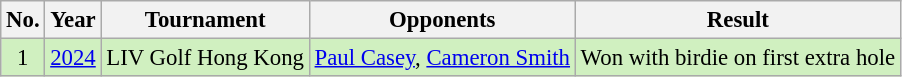<table class="wikitable" style="font-size:95%;">
<tr>
<th>No.</th>
<th>Year</th>
<th>Tournament</th>
<th>Opponents</th>
<th>Result</th>
</tr>
<tr style="background:#D0F0C0;">
<td align=center>1</td>
<td><a href='#'>2024</a></td>
<td>LIV Golf Hong Kong</td>
<td> <a href='#'>Paul Casey</a>,  <a href='#'>Cameron Smith</a></td>
<td>Won with birdie on first extra hole</td>
</tr>
</table>
